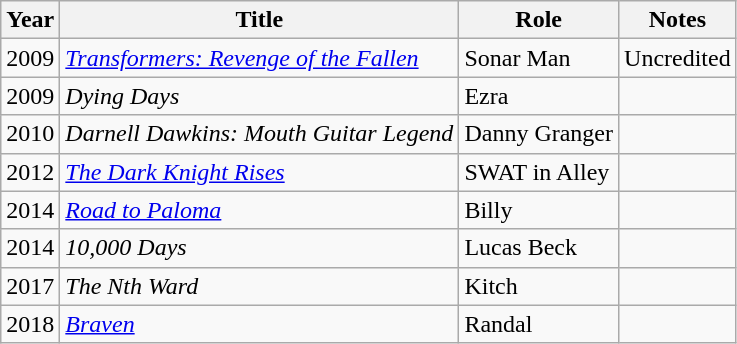<table class="wikitable sortable">
<tr>
<th>Year</th>
<th>Title</th>
<th>Role</th>
<th>Notes</th>
</tr>
<tr>
<td>2009</td>
<td><em><a href='#'>Transformers: Revenge of the Fallen</a></em></td>
<td>Sonar Man</td>
<td>Uncredited</td>
</tr>
<tr>
<td>2009</td>
<td><em>Dying Days</em></td>
<td>Ezra</td>
<td></td>
</tr>
<tr>
<td>2010</td>
<td><em>Darnell Dawkins: Mouth Guitar Legend</em></td>
<td>Danny Granger</td>
<td></td>
</tr>
<tr>
<td>2012</td>
<td><em><a href='#'>The Dark Knight Rises</a></em></td>
<td>SWAT in Alley</td>
<td></td>
</tr>
<tr>
<td>2014</td>
<td><em><a href='#'>Road to Paloma</a></em></td>
<td>Billy</td>
<td></td>
</tr>
<tr>
<td>2014</td>
<td><em>10,000 Days</em></td>
<td>Lucas Beck</td>
<td></td>
</tr>
<tr>
<td>2017</td>
<td><em>The Nth Ward</em></td>
<td>Kitch</td>
<td></td>
</tr>
<tr>
<td>2018</td>
<td><em><a href='#'>Braven</a></em></td>
<td>Randal</td>
<td></td>
</tr>
</table>
